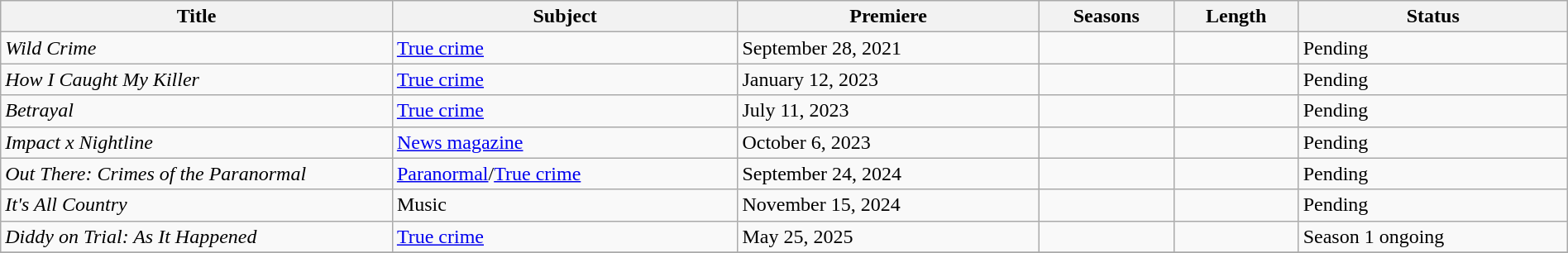<table class="wikitable sortable" style="width:100%;">
<tr>
<th scope="col" style="width:25%;">Title</th>
<th>Subject</th>
<th>Premiere</th>
<th>Seasons</th>
<th>Length</th>
<th>Status</th>
</tr>
<tr>
<td><em>Wild Crime</em></td>
<td><a href='#'>True crime</a></td>
<td>September 28, 2021</td>
<td></td>
<td></td>
<td>Pending</td>
</tr>
<tr>
<td><em>How I Caught My Killer</em></td>
<td><a href='#'>True crime</a></td>
<td>January 12, 2023</td>
<td></td>
<td></td>
<td>Pending</td>
</tr>
<tr>
<td><em>Betrayal</em></td>
<td><a href='#'>True crime</a></td>
<td>July 11, 2023</td>
<td></td>
<td></td>
<td>Pending</td>
</tr>
<tr>
<td><em>Impact x Nightline</em></td>
<td><a href='#'>News magazine</a></td>
<td>October 6, 2023</td>
<td></td>
<td></td>
<td>Pending</td>
</tr>
<tr>
<td><em>Out There: Crimes of the Paranormal</em></td>
<td><a href='#'>Paranormal</a>/<a href='#'>True crime</a></td>
<td>September 24, 2024</td>
<td></td>
<td></td>
<td>Pending</td>
</tr>
<tr>
<td><em>It's All Country</em></td>
<td>Music</td>
<td>November 15, 2024</td>
<td></td>
<td></td>
<td>Pending</td>
</tr>
<tr>
<td><em>Diddy on Trial: As It Happened</em></td>
<td><a href='#'>True crime</a></td>
<td>May 25, 2025</td>
<td></td>
<td></td>
<td>Season 1 ongoing</td>
</tr>
<tr>
</tr>
</table>
